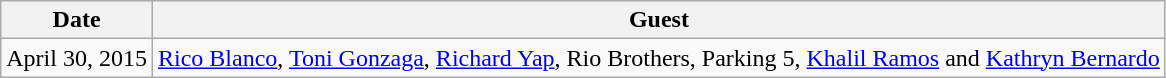<table class="wikitable" style="text-align:center;">
<tr>
<th>Date</th>
<th>Guest</th>
</tr>
<tr>
<td>April 30, 2015</td>
<td><a href='#'>Rico Blanco</a>, <a href='#'>Toni Gonzaga</a>, <a href='#'>Richard Yap</a>, Rio Brothers, Parking 5, <a href='#'>Khalil Ramos</a> and <a href='#'>Kathryn Bernardo</a></td>
</tr>
</table>
